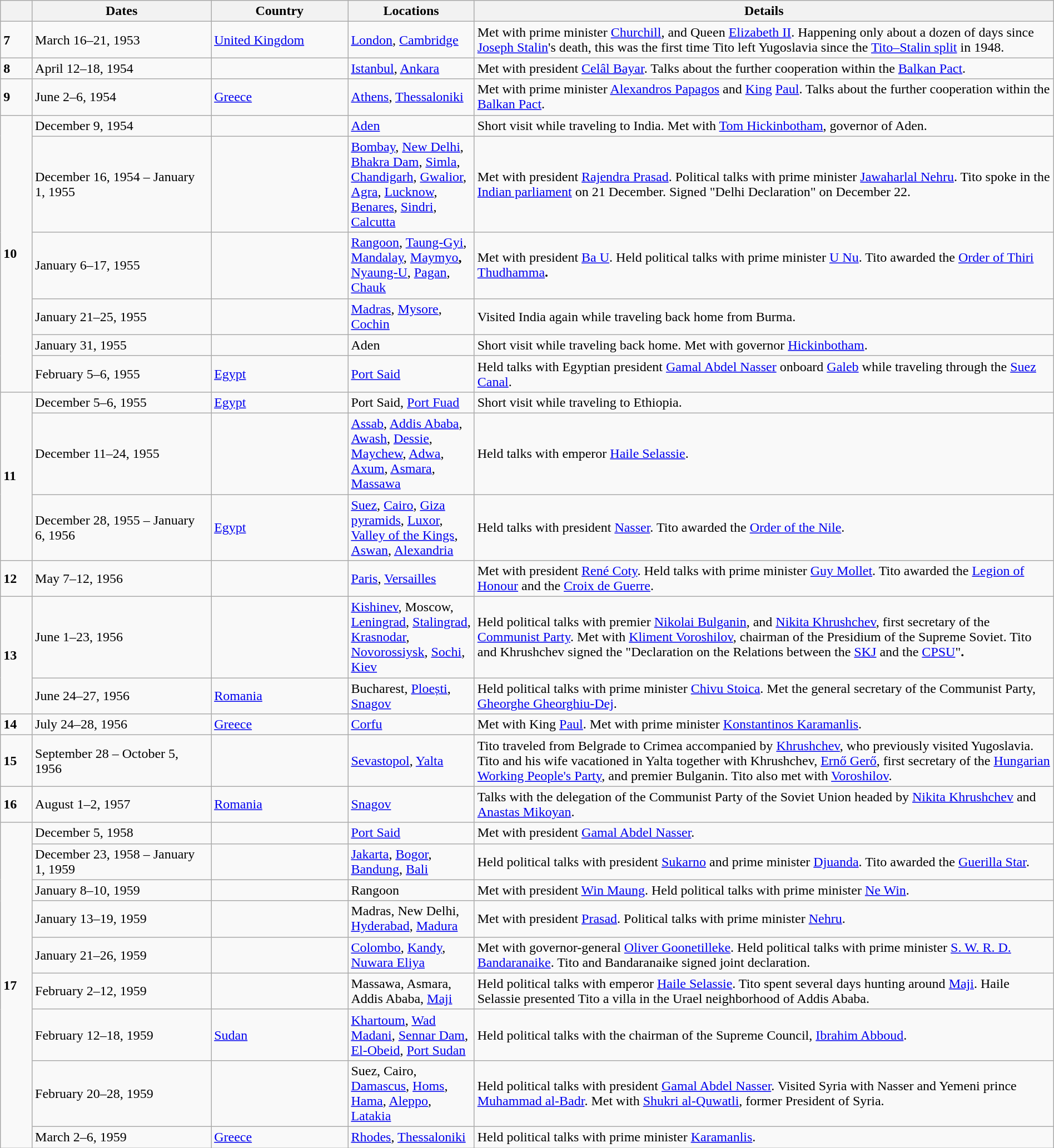<table class="wikitable sortable" border="1" style="margin: 1em auto 1em auto">
<tr>
<th style="width: 3%;"></th>
<th style="width: 17%;">Dates</th>
<th style="width: 13%;">Country</th>
<th style="width: 12%;">Locations</th>
<th style="width: 55%;">Details</th>
</tr>
<tr>
<td><strong>7</strong></td>
<td>March 16–21, 1953</td>
<td> <a href='#'>United Kingdom</a></td>
<td><a href='#'>London</a>, <a href='#'>Cambridge</a></td>
<td>Met with prime minister <a href='#'>Churchill</a>, and Queen <a href='#'>Elizabeth II</a>. Happening only about a dozen of days since <a href='#'>Joseph Stalin</a>'s death, this was the first time Tito left Yugoslavia since the <a href='#'>Tito–Stalin split</a> in 1948.</td>
</tr>
<tr>
<td><strong>8</strong></td>
<td>April 12–18, 1954</td>
<td></td>
<td><a href='#'>Istanbul</a>, <a href='#'>Ankara</a></td>
<td>Met with president <a href='#'>Celâl Bayar</a>. Talks about the further cooperation within the <a href='#'>Balkan Pact</a>.</td>
</tr>
<tr>
<td><strong>9</strong></td>
<td>June 2–6, 1954</td>
<td> <a href='#'>Greece</a></td>
<td><a href='#'>Athens</a>, <a href='#'>Thessaloniki</a></td>
<td>Met with prime minister <a href='#'>Alexandros Papagos</a> and <a href='#'>King</a> <a href='#'>Paul</a>. Talks about the further cooperation within the <a href='#'>Balkan Pact</a>.</td>
</tr>
<tr>
<td rowspan="6"><strong>10</strong></td>
<td>December 9, 1954</td>
<td></td>
<td><a href='#'>Aden</a></td>
<td>Short visit while traveling to India. Met with <a href='#'>Tom Hickinbotham</a>, governor of Aden.</td>
</tr>
<tr>
<td>December 16, 1954 – January 1, 1955</td>
<td></td>
<td><a href='#'>Bombay</a>, <a href='#'>New Delhi</a>, <a href='#'>Bhakra Dam</a>, <a href='#'>Simla</a>, <a href='#'>Chandigarh</a>, <a href='#'>Gwalior</a>, <a href='#'>Agra</a>, <a href='#'>Lucknow</a>, <a href='#'>Benares</a>, <a href='#'>Sindri</a>, <a href='#'>Calcutta</a></td>
<td>Met with president <a href='#'>Rajendra Prasad</a>. Political talks with prime minister <a href='#'>Jawaharlal Nehru</a>. Tito spoke in the <a href='#'>Indian parliament</a> on 21 December. Signed "Delhi Declaration" on December 22.</td>
</tr>
<tr>
<td>January 6–17, 1955</td>
<td></td>
<td><a href='#'>Rangoon</a>, <a href='#'>Taung-Gyi</a>, <a href='#'>Mandalay</a>, <a href='#'>Maymyo</a><strong>,</strong> <a href='#'>Nyaung-U</a>, <a href='#'>Pagan</a>, <a href='#'>Chauk</a></td>
<td>Met with president <a href='#'>Ba U</a>. Held political talks with prime minister <a href='#'>U Nu</a>. Tito awarded the <a href='#'>Order of Thiri Thudhamma</a><strong>.</strong></td>
</tr>
<tr>
<td>January 21–25, 1955</td>
<td></td>
<td><a href='#'>Madras</a>, <a href='#'>Mysore</a>, <a href='#'>Cochin</a></td>
<td>Visited India again while traveling back home from Burma.</td>
</tr>
<tr>
<td>January 31, 1955</td>
<td></td>
<td>Aden</td>
<td>Short visit while traveling back home. Met with governor <a href='#'>Hickinbotham</a>.</td>
</tr>
<tr>
<td>February 5–6, 1955</td>
<td> <a href='#'>Egypt</a></td>
<td><a href='#'>Port Said</a></td>
<td>Held talks with Egyptian president <a href='#'>Gamal Abdel Nasser</a> onboard <a href='#'>Galeb</a> while traveling through the <a href='#'>Suez Canal</a>.</td>
</tr>
<tr>
<td rowspan="3"><strong>11</strong></td>
<td>December 5–6, 1955</td>
<td> <a href='#'>Egypt</a></td>
<td>Port Said, <a href='#'>Port Fuad</a></td>
<td>Short visit while traveling to Ethiopia.</td>
</tr>
<tr>
<td>December 11–24, 1955</td>
<td></td>
<td><a href='#'>Assab</a>, <a href='#'>Addis Ababa</a>, <a href='#'>Awash</a>, <a href='#'>Dessie</a>, <a href='#'>Maychew</a>, <a href='#'>Adwa</a>,  <a href='#'>Axum</a>, <a href='#'>Asmara</a>, <a href='#'>Massawa</a></td>
<td>Held talks with emperor <a href='#'>Haile Selassie</a>.</td>
</tr>
<tr>
<td>December 28, 1955 – January 6, 1956</td>
<td> <a href='#'>Egypt</a></td>
<td><a href='#'>Suez</a>, <a href='#'>Cairo</a>, <a href='#'>Giza pyramids</a>, <a href='#'>Luxor</a>, <a href='#'>Valley of the Kings</a>, <a href='#'>Aswan</a>, <a href='#'>Alexandria</a></td>
<td>Held talks with president <a href='#'>Nasser</a>. Tito awarded the <a href='#'>Order of the Nile</a>.</td>
</tr>
<tr>
<td><strong>12</strong></td>
<td>May 7–12, 1956</td>
<td></td>
<td><a href='#'>Paris</a>, <a href='#'>Versailles</a></td>
<td>Met with president <a href='#'>René Coty</a>. Held talks with prime minister <a href='#'>Guy Mollet</a>. Tito awarded the <a href='#'>Legion of Honour</a> and the <a href='#'>Croix de Guerre</a>.</td>
</tr>
<tr>
<td rowspan="2"><strong>13</strong></td>
<td>June 1–23, 1956</td>
<td></td>
<td><a href='#'>Kishinev</a>, Moscow, <a href='#'>Leningrad</a>, <a href='#'>Stalingrad</a>, <a href='#'>Krasnodar</a>, <a href='#'>Novorossiysk</a>, <a href='#'>Sochi</a>, <a href='#'>Kiev</a></td>
<td>Held political talks with premier <a href='#'>Nikolai Bulganin</a>, and <a href='#'>Nikita Khrushchev</a>, first secretary of the <a href='#'>Communist Party</a>. Met with <a href='#'>Kliment Voroshilov</a>, chairman of the Presidium of the Supreme Soviet. Tito and Khrushchev signed the "Declaration on the Relations between the <a href='#'>SKJ</a> and the <a href='#'>CPSU</a>"<strong>.</strong></td>
</tr>
<tr>
<td>June 24–27, 1956</td>
<td> <a href='#'>Romania</a></td>
<td>Bucharest, <a href='#'>Ploești</a>, <a href='#'>Snagov</a></td>
<td>Held political talks with prime minister <a href='#'>Chivu Stoica</a>. Met the general secretary of the Communist Party, <a href='#'>Gheorghe Gheorghiu-Dej</a>.</td>
</tr>
<tr>
<td><strong>14</strong></td>
<td>July 24–28, 1956</td>
<td> <a href='#'>Greece</a></td>
<td><a href='#'>Corfu</a></td>
<td>Met with King <a href='#'>Paul</a>. Met with prime minister <a href='#'>Konstantinos Karamanlis</a>.</td>
</tr>
<tr>
<td><strong>15</strong></td>
<td>September 28 – October 5, 1956</td>
<td></td>
<td><a href='#'>Sevastopol</a>, <a href='#'>Yalta</a></td>
<td>Tito traveled from Belgrade to Crimea accompanied by <a href='#'>Khrushchev</a>, who previously visited Yugoslavia. Tito and his wife vacationed in Yalta together with Khrushchev, <a href='#'>Ernő Gerő</a>, first secretary of the <a href='#'>Hungarian Working People's Party</a>, and premier Bulganin. Tito also met with <a href='#'>Voroshilov</a>.</td>
</tr>
<tr>
<td><strong>16</strong></td>
<td>August 1–2, 1957</td>
<td> <a href='#'>Romania</a></td>
<td><a href='#'>Snagov</a></td>
<td>Talks with the delegation of the Communist Party of the Soviet Union headed by <a href='#'>Nikita Khrushchev</a> and <a href='#'>Anastas Mikoyan</a>.</td>
</tr>
<tr>
<td rowspan="9"><strong>17</strong></td>
<td>December 5, 1958</td>
<td></td>
<td><a href='#'>Port Said</a></td>
<td>Met with president <a href='#'>Gamal Abdel Nasser</a>.</td>
</tr>
<tr>
<td>December 23, 1958 – January 1, 1959</td>
<td></td>
<td><a href='#'>Jakarta</a>, <a href='#'>Bogor</a>, <a href='#'>Bandung</a>, <a href='#'>Bali</a></td>
<td>Held political talks with president <a href='#'>Sukarno</a> and prime minister <a href='#'>Djuanda</a>. Tito awarded the <a href='#'>Guerilla Star</a>.</td>
</tr>
<tr>
<td>January 8–10, 1959</td>
<td></td>
<td>Rangoon</td>
<td>Met with president <a href='#'>Win Maung</a>. Held political talks with prime minister <a href='#'>Ne Win</a>.</td>
</tr>
<tr>
<td>January 13–19, 1959</td>
<td></td>
<td>Madras, New Delhi, <a href='#'>Hyderabad</a>, <a href='#'>Madura</a></td>
<td>Met with president <a href='#'>Prasad</a>. Political talks with prime minister <a href='#'>Nehru</a>.</td>
</tr>
<tr>
<td>January 21–26, 1959</td>
<td></td>
<td><a href='#'>Colombo</a>, <a href='#'>Kandy</a>, <a href='#'>Nuwara Eliya</a></td>
<td>Met with governor-general <a href='#'>Oliver Goonetilleke</a>. Held political talks with prime minister <a href='#'>S. W. R. D. Bandaranaike</a>. Tito and Bandaranaike signed joint declaration.</td>
</tr>
<tr>
<td>February 2–12, 1959</td>
<td></td>
<td>Massawa, Asmara, Addis Ababa, <a href='#'>Maji</a></td>
<td>Held political talks with emperor <a href='#'>Haile Selassie</a>. Tito spent several days hunting around <a href='#'>Maji</a>. Haile Selassie presented Tito a villa in the Urael neighborhood of Addis Ababa.</td>
</tr>
<tr>
<td>February 12–18, 1959</td>
<td><a href='#'>Sudan</a></td>
<td><a href='#'>Khartoum</a>, <a href='#'>Wad Madani</a>, <a href='#'>Sennar Dam</a>, <a href='#'>El-Obeid</a>, <a href='#'>Port Sudan</a></td>
<td>Held political talks with the chairman of the Supreme Council, <a href='#'>Ibrahim Abboud</a>.</td>
</tr>
<tr>
<td>February 20–28, 1959</td>
<td></td>
<td>Suez, Cairo, <a href='#'>Damascus</a>, <a href='#'>Homs</a>, <a href='#'>Hama</a>, <a href='#'>Aleppo</a>, <a href='#'>Latakia</a></td>
<td>Held political talks with president <a href='#'>Gamal Abdel Nasser</a>. Visited Syria with Nasser and Yemeni prince <a href='#'>Muhammad al-Badr</a>. Met with <a href='#'>Shukri al-Quwatli</a>, former President of Syria.</td>
</tr>
<tr>
<td>March 2–6, 1959</td>
<td> <a href='#'>Greece</a></td>
<td><a href='#'>Rhodes</a>, <a href='#'>Thessaloniki</a></td>
<td>Held political talks with prime minister <a href='#'>Karamanlis</a>.</td>
</tr>
</table>
